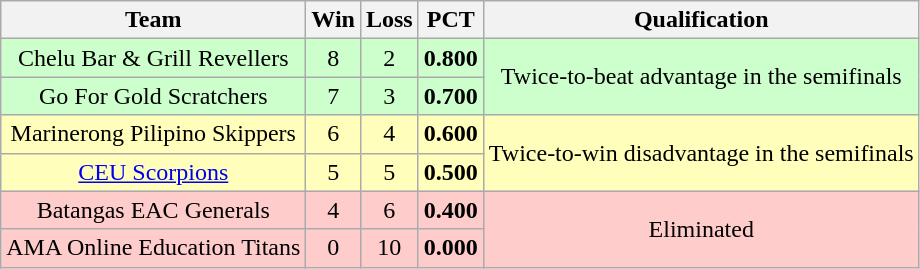<table class="wikitable" border="1" style="text-align:center">
<tr>
<th>Team</th>
<th>Win</th>
<th>Loss</th>
<th>PCT</th>
<th>Qualification</th>
</tr>
<tr bgcolor=#ccffcc>
<td>Chelu Bar & Grill Revellers</td>
<td>8</td>
<td>2</td>
<td><strong>0.800</strong></td>
<td rowspan=2>Twice-to-beat advantage in the semifinals</td>
</tr>
<tr bgcolor=#ccffcc>
<td>Go For Gold Scratchers</td>
<td>7</td>
<td>3</td>
<td><strong>0.700</strong></td>
</tr>
<tr bgcolor=#ffffbb>
<td>Marinerong Pilipino Skippers</td>
<td>6</td>
<td>4</td>
<td><strong>0.600</strong></td>
<td rowspan=2>Twice-to-win disadvantage in the semifinals</td>
</tr>
<tr bgcolor=#ffffbb>
<td><a href='#'>CEU Scorpions</a></td>
<td>5</td>
<td>5</td>
<td><strong>0.500</strong></td>
</tr>
<tr bgcolor=#ffcccc>
<td>Batangas EAC Generals</td>
<td>4</td>
<td>6</td>
<td><strong>0.400</strong></td>
<td rowspan=2>Eliminated</td>
</tr>
<tr bgcolor=#ffcccc>
<td>AMA Online Education Titans</td>
<td>0</td>
<td>10</td>
<td><strong>0.000</strong></td>
</tr>
</table>
